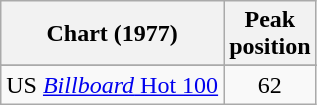<table class="wikitable sortable plainrowheaders">
<tr>
<th>Chart (1977)</th>
<th>Peak<br>position</th>
</tr>
<tr>
</tr>
<tr>
<td>US <a href='#'><em>Billboard</em> Hot 100</a></td>
<td align="center">62</td>
</tr>
</table>
